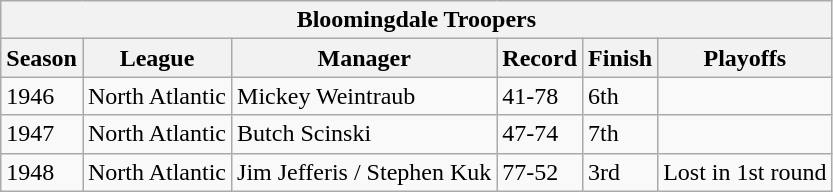<table class="wikitable">
<tr>
<th colspan="6" style="background:;color:">Bloomingdale Troopers</th>
</tr>
<tr>
<th>Season</th>
<th>League</th>
<th>Manager</th>
<th>Record</th>
<th>Finish</th>
<th>Playoffs</th>
</tr>
<tr>
<td>1946</td>
<td>North Atlantic</td>
<td>Mickey Weintraub</td>
<td>41-78</td>
<td>6th</td>
<td></td>
</tr>
<tr>
<td>1947</td>
<td>North Atlantic</td>
<td>Butch Scinski</td>
<td>47-74</td>
<td>7th</td>
<td></td>
</tr>
<tr>
<td>1948</td>
<td>North Atlantic</td>
<td>Jim Jefferis / Stephen Kuk</td>
<td>77-52</td>
<td>3rd</td>
<td>Lost in 1st round</td>
</tr>
</table>
